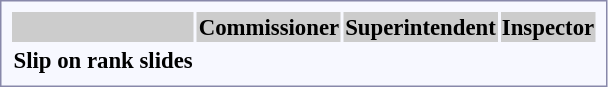<table style="border:1px solid #8888aa; background:#f7f8ff; padding:5px; font-size:95%; margin:0 12px 12px 0;">
<tr style="background:#ccc;">
<th></th>
<th colspan=10>Commissioner</th>
<th colspan=4>Superintendent</th>
<th colspan=2>Inspector<br></th>
</tr>
<tr style="text-align:center">
<td><strong>Slip on rank slides</strong></td>
<td colspan=4></td>
<td colspan=4></td>
<td colspan=2></td>
<td colspan=2></td>
<td colspan=2></td>
<td colspan=2></td>
</tr>
</table>
